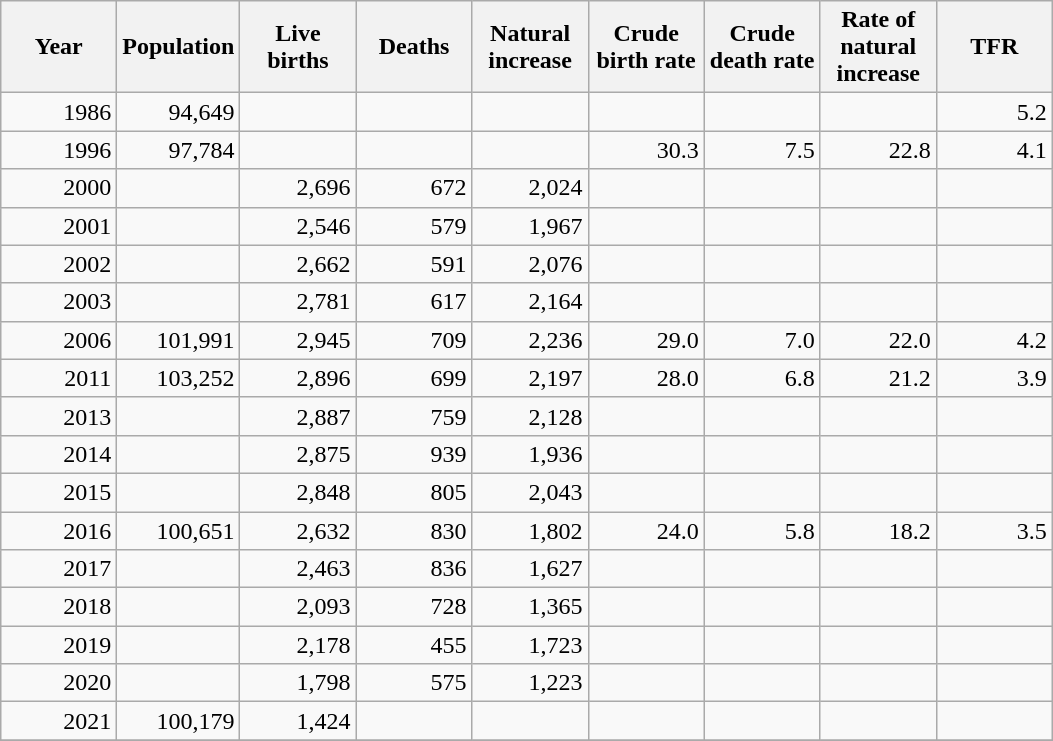<table class="wikitable">
<tr>
<th width="70">Year</th>
<th width="70">Population</th>
<th width="70">Live births</th>
<th width="70">Deaths</th>
<th width="70">Natural increase</th>
<th width="70">Crude birth rate</th>
<th width="70">Crude death rate</th>
<th width="70">Rate of natural increase</th>
<th width="70">TFR</th>
</tr>
<tr>
<td align="right">1986</td>
<td align="right">94,649</td>
<td align="right"></td>
<td align="right"></td>
<td align="right"></td>
<td align="right"></td>
<td align="right"></td>
<td align="right"></td>
<td align="right">5.2</td>
</tr>
<tr>
<td align="right">1996</td>
<td align="right">97,784</td>
<td align="right"></td>
<td align="right"></td>
<td align="right"></td>
<td align="right">30.3</td>
<td align="right">7.5</td>
<td align="right">22.8</td>
<td align="right">4.1</td>
</tr>
<tr>
<td align="right">2000</td>
<td align="right"></td>
<td align="right">2,696</td>
<td align="right">672</td>
<td align="right">2,024</td>
<td align="right"></td>
<td align="right"></td>
<td align="right"></td>
<td align="right"></td>
</tr>
<tr>
<td align="right">2001</td>
<td align="right"></td>
<td align="right">2,546</td>
<td align="right">579</td>
<td align="right">1,967</td>
<td align="right"></td>
<td align="right"></td>
<td align="right"></td>
<td align="right"></td>
</tr>
<tr>
<td align="right">2002</td>
<td align="right"></td>
<td align="right">2,662</td>
<td align="right">591</td>
<td align="right">2,076</td>
<td align="right"></td>
<td align="right"></td>
<td align="right"></td>
<td align="right"></td>
</tr>
<tr>
<td align="right">2003</td>
<td align="right"></td>
<td align="right">2,781</td>
<td align="right">617</td>
<td align="right">2,164</td>
<td align="right"></td>
<td align="right"></td>
<td align="right"></td>
<td align="right"></td>
</tr>
<tr>
<td align="right">2006</td>
<td align="right">101,991</td>
<td align="right">2,945</td>
<td align="right">709</td>
<td align="right">2,236</td>
<td align="right">29.0</td>
<td align="right">7.0</td>
<td align="right">22.0</td>
<td align="right">4.2</td>
</tr>
<tr>
<td align="right">2011</td>
<td align="right">103,252</td>
<td align="right">2,896</td>
<td align="right">699</td>
<td align="right">2,197</td>
<td align="right">28.0</td>
<td align="right">6.8</td>
<td align="right">21.2</td>
<td align="right">3.9</td>
</tr>
<tr>
<td align="right">2013</td>
<td align="right"></td>
<td align="right">2,887</td>
<td align="right">759</td>
<td align="right">2,128</td>
<td align="right"></td>
<td align="right"></td>
<td align="right"></td>
<td align="right"></td>
</tr>
<tr>
<td align="right">2014</td>
<td align="right"></td>
<td align="right">2,875</td>
<td align="right">939</td>
<td align="right">1,936</td>
<td align="right"></td>
<td align="right"></td>
<td align="right"></td>
<td align="right"></td>
</tr>
<tr>
<td align="right">2015</td>
<td align="right"></td>
<td align="right">2,848</td>
<td align="right">805</td>
<td align="right">2,043</td>
<td align="right"></td>
<td align="right"></td>
<td align="right"></td>
<td align="right"></td>
</tr>
<tr>
<td align="right">2016</td>
<td align="right">100,651</td>
<td align="right">2,632</td>
<td align="right">830</td>
<td align="right">1,802</td>
<td align="right">24.0</td>
<td align="right">5.8</td>
<td align="right">18.2</td>
<td align="right">3.5</td>
</tr>
<tr>
<td align="right">2017</td>
<td align="right"></td>
<td align="right">2,463</td>
<td align="right">836</td>
<td align="right">1,627</td>
<td align="right"></td>
<td align="right"></td>
<td align="right"></td>
<td align="right"></td>
</tr>
<tr>
<td align="right">2018</td>
<td align="right"></td>
<td align="right">2,093</td>
<td align="right">728</td>
<td align="right">1,365</td>
<td align="right"></td>
<td align="right"></td>
<td align="right"></td>
<td align="right"></td>
</tr>
<tr>
<td align="right">2019</td>
<td align="right"></td>
<td align="right">2,178</td>
<td align="right">455</td>
<td align="right">1,723</td>
<td align="right"></td>
<td align="right"></td>
<td align="right"></td>
<td align="right"></td>
</tr>
<tr>
<td align="right">2020</td>
<td align="right"></td>
<td align="right">1,798</td>
<td align="right">575</td>
<td align="right">1,223</td>
<td align="right"></td>
<td align="right"></td>
<td align="right"></td>
<td align="right"></td>
</tr>
<tr>
<td align="right">2021</td>
<td align="right">100,179</td>
<td align="right">1,424</td>
<td align="right"></td>
<td align="right"></td>
<td align="right"></td>
<td align="right"></td>
<td align="right"></td>
<td align="right"></td>
</tr>
<tr>
</tr>
</table>
